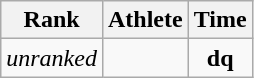<table class=wikitable style="text-align:center;">
<tr>
<th>Rank</th>
<th>Athlete</th>
<th>Time</th>
</tr>
<tr>
<td><em>unranked</em></td>
<td align=left></td>
<td><strong>dq</strong></td>
</tr>
</table>
